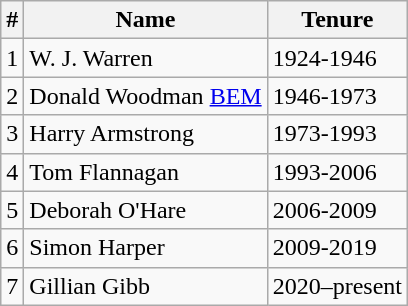<table class="wikitable">
<tr>
<th>#</th>
<th>Name</th>
<th>Tenure</th>
</tr>
<tr>
<td>1</td>
<td>W. J. Warren</td>
<td>1924-1946</td>
</tr>
<tr>
<td>2</td>
<td>Donald Woodman <a href='#'>BEM</a></td>
<td>1946-1973</td>
</tr>
<tr>
<td>3</td>
<td>Harry Armstrong</td>
<td>1973-1993</td>
</tr>
<tr>
<td>4</td>
<td>Tom Flannagan </td>
<td>1993-2006</td>
</tr>
<tr>
<td>5</td>
<td>Deborah O'Hare</td>
<td>2006-2009</td>
</tr>
<tr>
<td>6</td>
<td>Simon Harper</td>
<td>2009-2019</td>
</tr>
<tr>
<td>7</td>
<td>Gillian Gibb</td>
<td>2020–present</td>
</tr>
</table>
